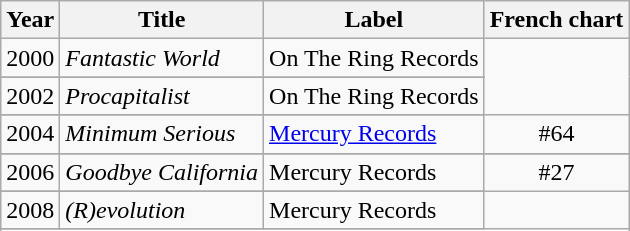<table class="wikitable">
<tr>
<th>Year</th>
<th>Title</th>
<th>Label</th>
<th>French chart</th>
</tr>
<tr>
<td align="center">2000</td>
<td><em>Fantastic World</em></td>
<td>On The Ring Records</td>
</tr>
<tr>
</tr>
<tr>
</tr>
<tr>
<td align="center">2002</td>
<td><em>Procapitalist</em></td>
<td>On The Ring Records</td>
</tr>
<tr>
</tr>
<tr>
</tr>
<tr>
<td align="center">2004</td>
<td><em>Minimum Serious</em></td>
<td><a href='#'>Mercury Records</a></td>
<td align="center">#64</td>
</tr>
<tr>
</tr>
<tr>
<td align="center">2006</td>
<td><em>Goodbye California</em></td>
<td>Mercury Records</td>
<td align="center">#27</td>
</tr>
<tr>
</tr>
<tr>
<td align="center">2008</td>
<td><em>(R)evolution</em></td>
<td>Mercury Records</td>
</tr>
<tr>
</tr>
<tr>
</tr>
</table>
